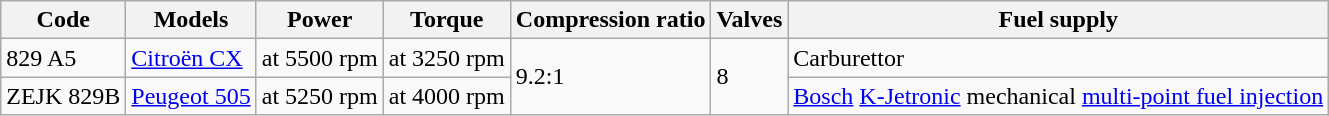<table class="wikitable">
<tr>
<th>Code</th>
<th>Models</th>
<th>Power</th>
<th>Torque</th>
<th>Compression ratio</th>
<th>Valves</th>
<th>Fuel supply</th>
</tr>
<tr>
<td>829 A5</td>
<td><a href='#'>Citroën CX</a></td>
<td> at 5500 rpm</td>
<td> at 3250 rpm</td>
<td rowspan=2>9.2:1</td>
<td rowspan=2>8</td>
<td>Carburettor</td>
</tr>
<tr>
<td>ZEJK 829B</td>
<td><a href='#'>Peugeot 505</a></td>
<td> at 5250 rpm</td>
<td> at 4000 rpm</td>
<td><a href='#'>Bosch</a> <a href='#'>K-Jetronic</a> mechanical <a href='#'>multi-point fuel injection</a></td>
</tr>
</table>
